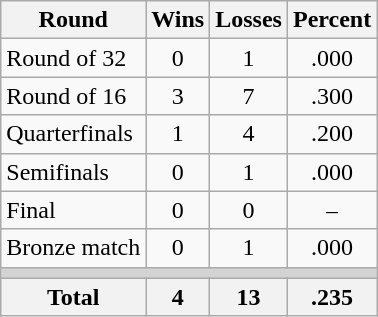<table class=wikitable>
<tr>
<th>Round</th>
<th>Wins</th>
<th>Losses</th>
<th>Percent</th>
</tr>
<tr align=center>
<td align=left>Round of 32</td>
<td>0</td>
<td>1</td>
<td>.000</td>
</tr>
<tr align=center>
<td align=left>Round of 16</td>
<td>3</td>
<td>7</td>
<td>.300</td>
</tr>
<tr align=center>
<td align=left>Quarterfinals</td>
<td>1</td>
<td>4</td>
<td>.200</td>
</tr>
<tr align=center>
<td align=left>Semifinals</td>
<td>0</td>
<td>1</td>
<td>.000</td>
</tr>
<tr align=center>
<td align=left>Final</td>
<td>0</td>
<td>0</td>
<td>–</td>
</tr>
<tr align=center>
<td align=left>Bronze match</td>
<td>0</td>
<td>1</td>
<td>.000</td>
</tr>
<tr>
<td colspan=4 bgcolor=lightgray></td>
</tr>
<tr>
<th>Total</th>
<th>4</th>
<th>13</th>
<th>.235</th>
</tr>
</table>
